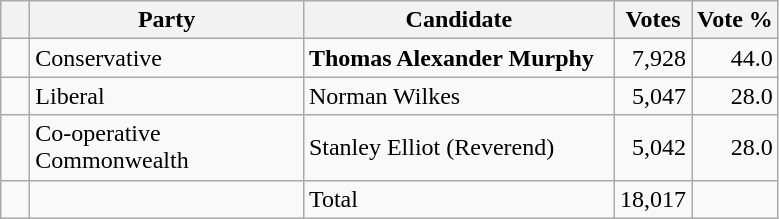<table class="wikitable">
<tr>
<th></th>
<th scope="col" width="175">Party</th>
<th scope="col" width="200">Candidate</th>
<th>Votes</th>
<th>Vote %</th>
</tr>
<tr>
<td>   </td>
<td>Conservative</td>
<td><strong>Thomas Alexander Murphy</strong></td>
<td align=right>7,928</td>
<td align=right>44.0</td>
</tr>
<tr>
<td>   </td>
<td>Liberal</td>
<td>Norman Wilkes</td>
<td align=right>5,047</td>
<td align=right>28.0</td>
</tr>
<tr>
<td>   </td>
<td>Co-operative Commonwealth</td>
<td>Stanley Elliot (Reverend)</td>
<td align=right>5,042</td>
<td align=right>28.0</td>
</tr>
<tr>
<td></td>
<td></td>
<td>Total</td>
<td align=right>18,017</td>
<td></td>
</tr>
</table>
